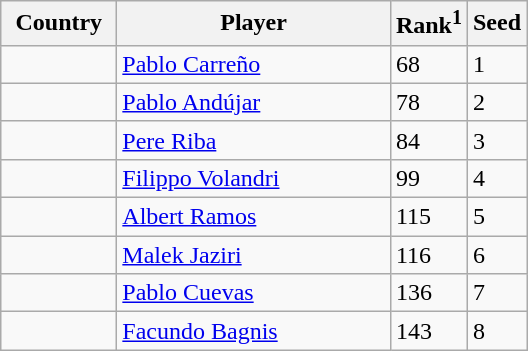<table class="sortable wikitable">
<tr>
<th width="70">Country</th>
<th width="175">Player</th>
<th>Rank<sup>1</sup></th>
<th>Seed</th>
</tr>
<tr>
<td></td>
<td><a href='#'>Pablo Carreño</a></td>
<td>68</td>
<td>1</td>
</tr>
<tr>
<td></td>
<td><a href='#'>Pablo Andújar</a></td>
<td>78</td>
<td>2</td>
</tr>
<tr>
<td></td>
<td><a href='#'>Pere Riba</a></td>
<td>84</td>
<td>3</td>
</tr>
<tr>
<td></td>
<td><a href='#'>Filippo Volandri</a></td>
<td>99</td>
<td>4</td>
</tr>
<tr>
<td></td>
<td><a href='#'>Albert Ramos</a></td>
<td>115</td>
<td>5</td>
</tr>
<tr>
<td></td>
<td><a href='#'>Malek Jaziri</a></td>
<td>116</td>
<td>6</td>
</tr>
<tr>
<td></td>
<td><a href='#'>Pablo Cuevas</a></td>
<td>136</td>
<td>7</td>
</tr>
<tr>
<td></td>
<td><a href='#'>Facundo Bagnis</a></td>
<td>143</td>
<td>8</td>
</tr>
</table>
